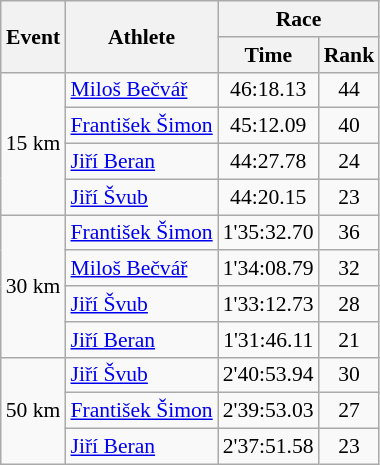<table class="wikitable" border="1" style="font-size:90%">
<tr>
<th rowspan=2>Event</th>
<th rowspan=2>Athlete</th>
<th colspan=2>Race</th>
</tr>
<tr>
<th>Time</th>
<th>Rank</th>
</tr>
<tr>
<td rowspan=4>15 km</td>
<td><a href='#'>Miloš Bečvář</a></td>
<td align=center>46:18.13</td>
<td align=center>44</td>
</tr>
<tr>
<td><a href='#'>František Šimon</a></td>
<td align=center>45:12.09</td>
<td align=center>40</td>
</tr>
<tr>
<td><a href='#'>Jiří Beran</a></td>
<td align=center>44:27.78</td>
<td align=center>24</td>
</tr>
<tr>
<td><a href='#'>Jiří Švub</a></td>
<td align=center>44:20.15</td>
<td align=center>23</td>
</tr>
<tr>
<td rowspan=4>30 km</td>
<td><a href='#'>František Šimon</a></td>
<td align=center>1'35:32.70</td>
<td align=center>36</td>
</tr>
<tr>
<td><a href='#'>Miloš Bečvář</a></td>
<td align=center>1'34:08.79</td>
<td align=center>32</td>
</tr>
<tr>
<td><a href='#'>Jiří Švub</a></td>
<td align=center>1'33:12.73</td>
<td align=center>28</td>
</tr>
<tr>
<td><a href='#'>Jiří Beran</a></td>
<td align=center>1'31:46.11</td>
<td align=center>21</td>
</tr>
<tr>
<td rowspan=3>50 km</td>
<td><a href='#'>Jiří Švub</a></td>
<td align=center>2'40:53.94</td>
<td align=center>30</td>
</tr>
<tr>
<td><a href='#'>František Šimon</a></td>
<td align=center>2'39:53.03</td>
<td align=center>27</td>
</tr>
<tr>
<td><a href='#'>Jiří Beran</a></td>
<td align=center>2'37:51.58</td>
<td align=center>23</td>
</tr>
</table>
